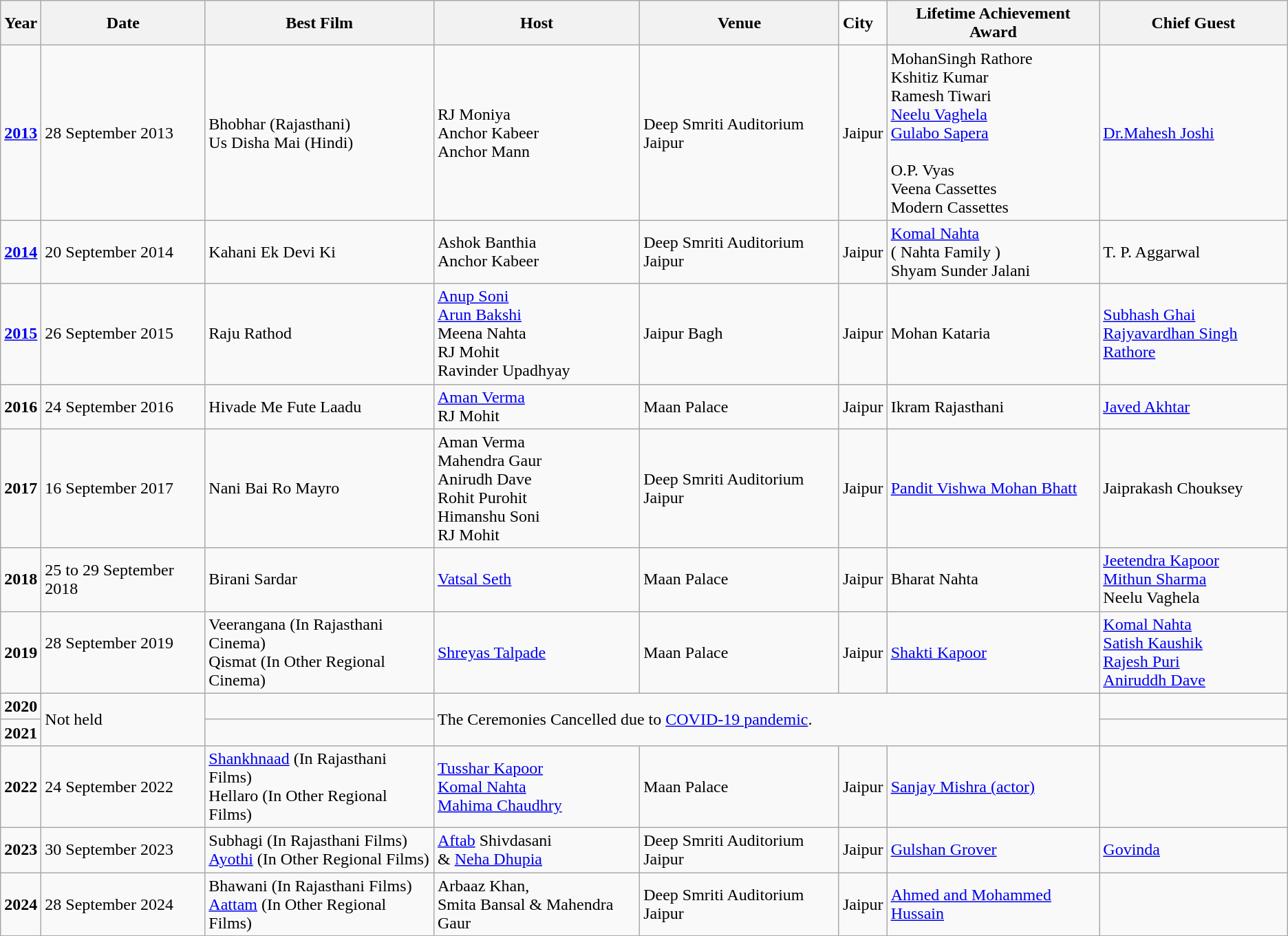<table class="wikitable">
<tr>
<th>Year</th>
<th><strong>Date</strong></th>
<th><strong>Best Film</strong></th>
<th><strong>Host</strong></th>
<th><strong>Venue</strong></th>
<td><strong>City</strong></td>
<th><strong>Lifetime Achievement Award</strong></th>
<th>Chief  Guest</th>
</tr>
<tr>
<td><strong><a href='#'>2013</a></strong></td>
<td>28 September 2013</td>
<td>Bhobhar (Rajasthani)<br>Us Disha Mai (Hindi)</td>
<td>RJ Moniya<br>Anchor Kabeer<br>Anchor Mann</td>
<td>Deep Smriti Auditorium Jaipur</td>
<td>Jaipur</td>
<td>MohanSingh Rathore<br>Kshitiz Kumar<br>Ramesh Tiwari<br><a href='#'>Neelu Vaghela</a><br><a href='#'>Gulabo Sapera</a><br><br>O.P. Vyas<br>Veena Cassettes<br>Modern Cassettes</td>
<td><a href='#'>Dr.Mahesh Joshi</a></td>
</tr>
<tr>
<td><strong><a href='#'>2014</a></strong></td>
<td>20 September 2014</td>
<td>Kahani Ek Devi Ki</td>
<td>Ashok Banthia<br>Anchor Kabeer</td>
<td>Deep Smriti Auditorium Jaipur</td>
<td>Jaipur</td>
<td><a href='#'>Komal Nahta</a><br>( Nahta Family )<br>Shyam Sunder Jalani</td>
<td>T. P. Aggarwal</td>
</tr>
<tr>
<td><strong><a href='#'>2015</a></strong></td>
<td>26 September 2015</td>
<td>Raju Rathod</td>
<td><a href='#'>Anup Soni</a><br><a href='#'>Arun Bakshi</a><br>Meena Nahta<br>RJ Mohit<br>Ravinder Upadhyay</td>
<td>Jaipur Bagh</td>
<td>Jaipur</td>
<td>Mohan Kataria</td>
<td><a href='#'>Subhash Ghai</a><br><a href='#'>Rajyavardhan Singh Rathore</a></td>
</tr>
<tr>
<td><strong>2016</strong></td>
<td>24 September 2016</td>
<td>Hivade Me Fute Laadu</td>
<td><a href='#'>Aman Verma</a><br>RJ Mohit</td>
<td>Maan Palace</td>
<td>Jaipur</td>
<td>Ikram Rajasthani</td>
<td><a href='#'>Javed Akhtar</a></td>
</tr>
<tr>
<td><strong>2017</strong></td>
<td>16 September 2017</td>
<td>Nani Bai Ro Mayro</td>
<td>Aman Verma<br>Mahendra Gaur<br>Anirudh Dave<br>Rohit Purohit<br>Himanshu Soni<br>RJ Mohit</td>
<td>Deep Smriti Auditorium Jaipur</td>
<td>Jaipur</td>
<td><a href='#'>Pandit Vishwa Mohan Bhatt</a></td>
<td>Jaiprakash Chouksey</td>
</tr>
<tr>
<td><strong>2018</strong></td>
<td>25 to 29 September 2018</td>
<td>Birani Sardar</td>
<td><a href='#'>Vatsal Seth</a></td>
<td>Maan Palace</td>
<td>Jaipur</td>
<td>Bharat Nahta</td>
<td><a href='#'>Jeetendra Kapoor</a><br><a href='#'>Mithun Sharma</a><br>Neelu Vaghela</td>
</tr>
<tr>
<td><strong>2019</strong></td>
<td>28 September 2019<br><br></td>
<td>Veerangana (In Rajasthani Cinema)<br>Qismat (In Other Regional Cinema)
<br></td>
<td><a href='#'>Shreyas Talpade</a></td>
<td>Maan Palace</td>
<td>Jaipur</td>
<td><a href='#'>Shakti Kapoor</a></td>
<td><a href='#'>Komal Nahta</a><br><a href='#'>Satish Kaushik</a><br><a href='#'>Rajesh Puri</a><br><a href='#'>Aniruddh Dave</a></td>
</tr>
<tr>
<td><strong>2020</strong></td>
<td rowspan="2">Not held</td>
<td></td>
<td colspan="4" rowspan="2">The Ceremonies Cancelled due to <a href='#'>COVID-19 pandemic</a>.</td>
<td></td>
</tr>
<tr>
<td><strong>2021</strong></td>
<td></td>
<td></td>
</tr>
<tr>
<td><strong>2022</strong></td>
<td>24 September 2022</td>
<td><a href='#'>Shankhnaad</a> (In Rajasthani Films)<br>Hellaro (In Other Regional Films)</td>
<td><a href='#'>Tusshar Kapoor</a><br><a href='#'>Komal Nahta</a><br><a href='#'>Mahima Chaudhry</a></td>
<td>Maan Palace</td>
<td>Jaipur</td>
<td><a href='#'>Sanjay Mishra (actor)</a></td>
<td></td>
</tr>
<tr>
<td><strong>2023</strong></td>
<td>30 September 2023</td>
<td>Subhagi (In Rajasthani Films)<br><a href='#'>Ayothi</a> (In Other Regional Films)</td>
<td><a href='#'>Aftab</a> Shivdasani<br>& <a href='#'>Neha Dhupia</a></td>
<td>Deep Smriti Auditorium Jaipur</td>
<td>Jaipur</td>
<td><a href='#'>Gulshan Grover</a></td>
<td><a href='#'>Govinda</a></td>
</tr>
<tr>
<td><strong>2024</strong></td>
<td>28 September  2024</td>
<td>Bhawani (In Rajasthani Films)<br><a href='#'>Aattam</a> (In Other Regional Films)</td>
<td>Arbaaz Khan,<br>Smita Bansal & Mahendra Gaur</td>
<td>Deep Smriti Auditorium Jaipur</td>
<td>Jaipur</td>
<td><a href='#'>Ahmed and Mohammed Hussain</a></td>
<td></td>
</tr>
</table>
